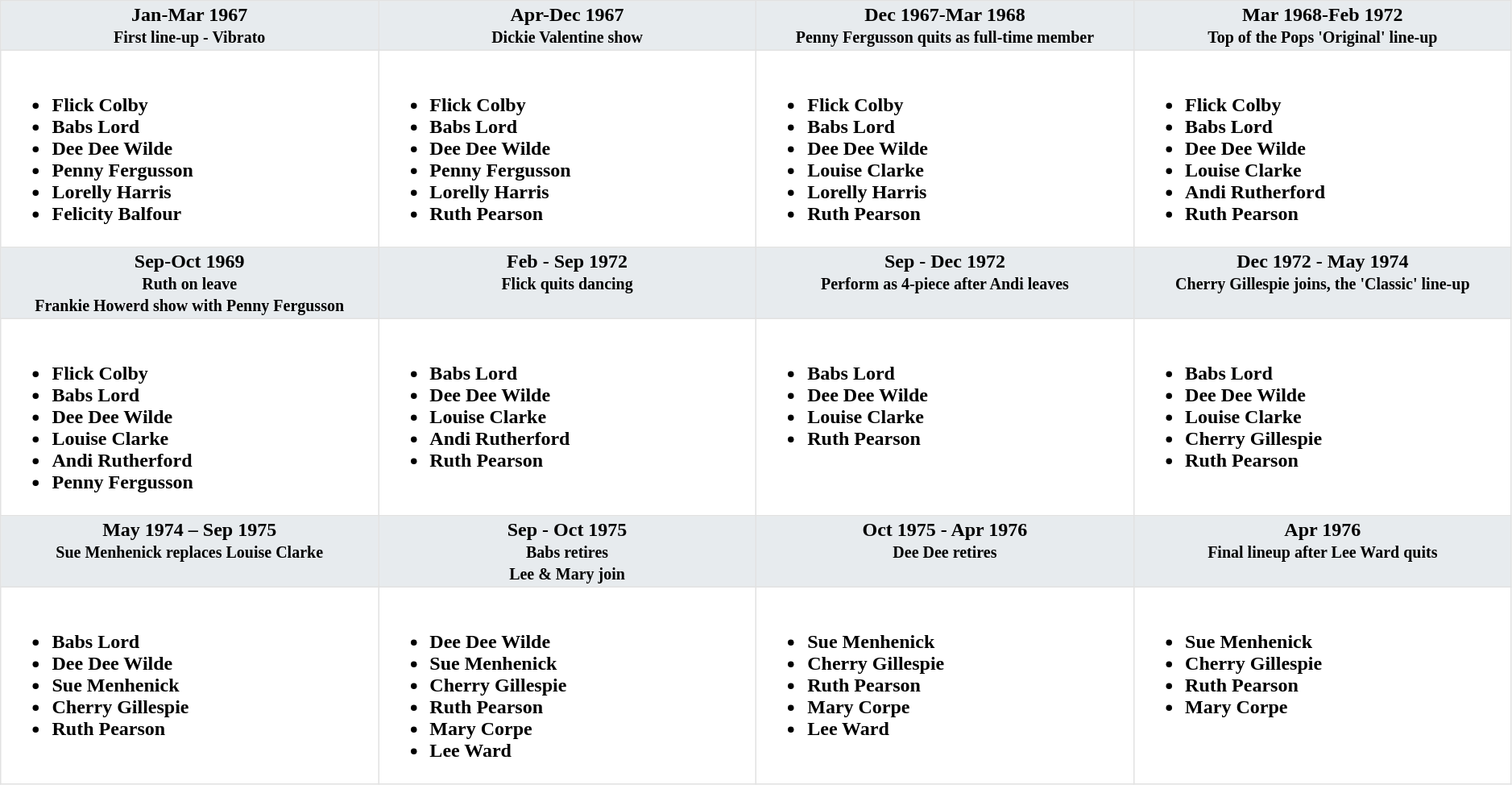<table class="toccolours" border="1" cellpadding="2" cellspacing="0"  style="float:width:375px; margin:0 0 1em 1em; border-collapse:collapse; border:1px solid #e2e2e2; width:99%;">
<tr>
<th style="vertical-align:top; background:#e7ebee; width:25%;">Jan-Mar 1967<br><small>First line-up - Vibrato</small></th>
<th style="vertical-align:top; background:#e7ebee; width:25%;">Apr-Dec 1967<br><small>Dickie Valentine show</small></th>
<th style="vertical-align:top; background:#e7ebee; width:25%;">Dec 1967-Mar 1968<br><small>Penny Fergusson quits as full-time member</small></th>
<th style="vertical-align:top; background:#e7ebee; width:25%;">Mar 1968-Feb 1972<br><small>Top of the Pops 'Original' line-up</small></th>
</tr>
<tr>
<td valign=top><br><ul><li><strong>Flick Colby</strong></li><li><strong>Babs Lord</strong></li><li><strong>Dee Dee Wilde</strong></li><li><strong>Penny Fergusson</strong></li><li><strong>Lorelly Harris</strong></li><li><strong>Felicity Balfour</strong></li></ul></td>
<td valign=top><br><ul><li><strong>Flick Colby</strong></li><li><strong>Babs Lord</strong></li><li><strong>Dee Dee Wilde</strong></li><li><strong>Penny Fergusson</strong></li><li><strong>Lorelly Harris</strong></li><li><strong>Ruth Pearson</strong></li></ul></td>
<td valign=top><br><ul><li><strong>Flick Colby</strong></li><li><strong>Babs Lord</strong></li><li><strong>Dee Dee Wilde</strong></li><li><strong>Louise Clarke</strong></li><li><strong>Lorelly Harris</strong></li><li><strong>Ruth Pearson</strong></li></ul></td>
<td valign=top><br><ul><li><strong>Flick Colby</strong></li><li><strong>Babs Lord</strong></li><li><strong>Dee Dee Wilde</strong></li><li><strong>Louise Clarke</strong></li><li><strong>Andi Rutherford</strong></li><li><strong>Ruth Pearson</strong></li></ul></td>
</tr>
<tr>
<th style="vertical-align:top; background:#e7ebee; width:25%;">Sep-Oct 1969 <br><small>Ruth on leave</small><br><small>Frankie Howerd show with Penny Fergusson</small></th>
<th style="vertical-align:top; background:#e7ebee; width:25%;">Feb - Sep 1972 <br><small>Flick quits dancing</small></th>
<th style="vertical-align:top; background:#e7ebee; width:25%;">Sep - Dec 1972 <br><small>Perform as 4-piece after Andi leaves</small></th>
<th style="vertical-align:top; background:#e7ebee; width:25%;">Dec 1972 - May 1974 <br><small>Cherry Gillespie joins, the 'Classic' line-up</small></th>
</tr>
<tr>
<td valign=top><br><ul><li><strong>Flick Colby</strong></li><li><strong>Babs Lord</strong></li><li><strong>Dee Dee Wilde</strong></li><li><strong>Louise Clarke</strong></li><li><strong>Andi Rutherford</strong></li><li><strong>Penny Fergusson</strong></li></ul></td>
<td valign=top><br><ul><li><strong>Babs Lord</strong></li><li><strong>Dee Dee Wilde</strong></li><li><strong>Louise Clarke</strong></li><li><strong>Andi Rutherford</strong></li><li><strong>Ruth Pearson</strong></li></ul></td>
<td valign=top><br><ul><li><strong>Babs Lord</strong></li><li><strong>Dee Dee Wilde</strong></li><li><strong>Louise Clarke</strong></li><li><strong>Ruth Pearson</strong></li></ul></td>
<td valign=top><br><ul><li><strong>Babs Lord</strong></li><li><strong>Dee Dee Wilde</strong></li><li><strong>Louise Clarke</strong></li><li><strong>Cherry Gillespie</strong></li><li><strong>Ruth Pearson</strong></li></ul></td>
</tr>
<tr>
<th style="vertical-align:top; background:#e7ebee; width:25%;">May 1974 – Sep 1975 <small><br>Sue Menhenick replaces Louise Clarke</small></th>
<th style="vertical-align:top; background:#e7ebee; width:25%;">Sep - Oct 1975 <small><br>Babs retires</small><small><br>Lee & Mary join</small></th>
<th style="vertical-align:top; background:#e7ebee; width:25%;">Oct 1975 - Apr 1976<small><br>Dee Dee retires</small></th>
<th style="vertical-align:top; background:#e7ebee; width:25%;">Apr 1976 <small><br>Final lineup after Lee Ward quits</small></th>
</tr>
<tr>
<td valign=top><br><ul><li><strong>Babs Lord</strong></li><li><strong>Dee Dee Wilde</strong></li><li><strong>Sue Menhenick</strong></li><li><strong>Cherry Gillespie</strong></li><li><strong>Ruth Pearson</strong></li></ul></td>
<td valign=top><br><ul><li><strong>Dee Dee Wilde</strong></li><li><strong>Sue Menhenick</strong></li><li><strong>Cherry Gillespie</strong></li><li><strong>Ruth Pearson</strong></li><li><strong>Mary Corpe</strong></li><li><strong>Lee Ward</strong></li></ul></td>
<td valign=top><br><ul><li><strong>Sue Menhenick</strong></li><li><strong>Cherry Gillespie</strong></li><li><strong>Ruth Pearson</strong></li><li><strong>Mary Corpe</strong></li><li><strong>Lee Ward</strong></li></ul></td>
<td valign=top><br><ul><li><strong>Sue Menhenick</strong></li><li><strong>Cherry Gillespie</strong></li><li><strong>Ruth Pearson</strong></li><li><strong>Mary Corpe</strong></li></ul></td>
</tr>
</table>
